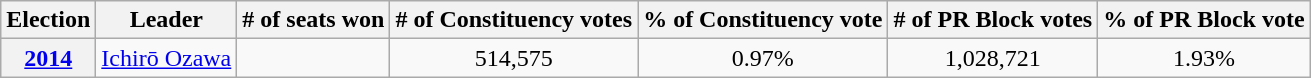<table class="wikitable sortable">
<tr>
<th>Election</th>
<th>Leader</th>
<th># of seats won</th>
<th># of Constituency votes</th>
<th>% of Constituency vote</th>
<th># of PR Block votes</th>
<th>% of PR Block vote</th>
</tr>
<tr style="text-align:center;">
<th><a href='#'>2014</a></th>
<td><a href='#'>Ichirō Ozawa</a></td>
<td></td>
<td>514,575</td>
<td>0.97%</td>
<td>1,028,721</td>
<td>1.93%</td>
</tr>
</table>
